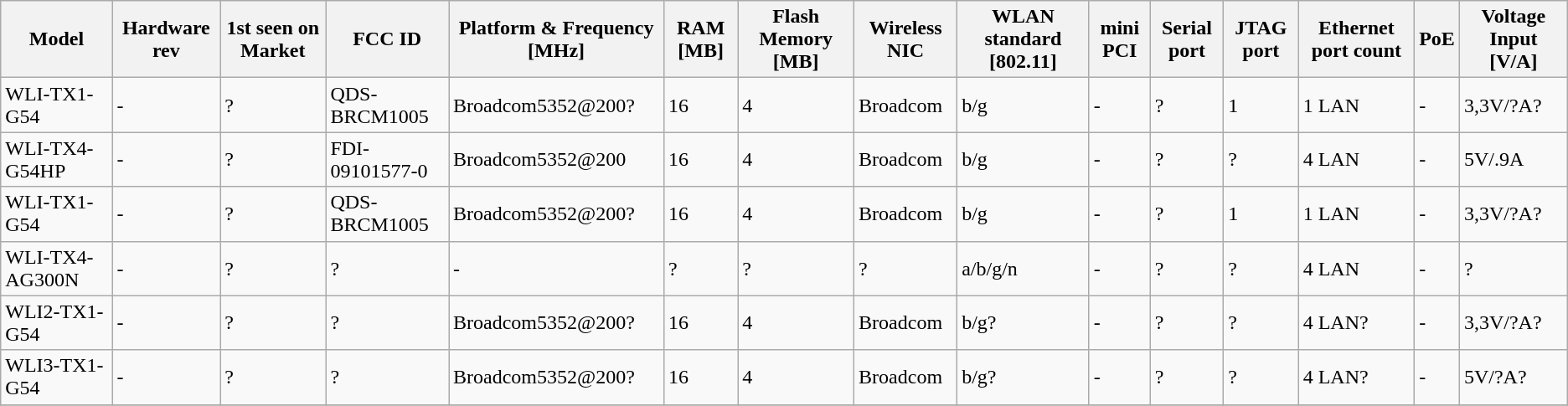<table class="wikitable sortable">
<tr>
<th>Model</th>
<th>Hardware rev</th>
<th>1st seen on Market</th>
<th>FCC ID</th>
<th>Platform & Frequency [MHz]</th>
<th>RAM [MB]</th>
<th>Flash Memory [MB]</th>
<th>Wireless NIC</th>
<th>WLAN standard [802.11]</th>
<th>mini PCI</th>
<th>Serial port</th>
<th>JTAG port</th>
<th>Ethernet port count</th>
<th>PoE</th>
<th>Voltage Input [V/A]</th>
</tr>
<tr>
<td>WLI-TX1-G54</td>
<td>-</td>
<td>?</td>
<td>QDS-BRCM1005</td>
<td>Broadcom5352@200?</td>
<td>16</td>
<td>4</td>
<td>Broadcom</td>
<td>b/g</td>
<td>-</td>
<td>?</td>
<td>1</td>
<td>1 LAN</td>
<td>-</td>
<td>3,3V/?A?</td>
</tr>
<tr>
<td>WLI-TX4-G54HP</td>
<td>-</td>
<td>?</td>
<td>FDI-09101577-0</td>
<td>Broadcom5352@200</td>
<td>16</td>
<td>4</td>
<td>Broadcom</td>
<td>b/g</td>
<td>-</td>
<td>?</td>
<td>?</td>
<td>4 LAN</td>
<td>-</td>
<td>5V/.9A</td>
</tr>
<tr>
<td>WLI-TX1-G54</td>
<td>-</td>
<td>?</td>
<td>QDS-BRCM1005</td>
<td>Broadcom5352@200?</td>
<td>16</td>
<td>4</td>
<td>Broadcom</td>
<td>b/g</td>
<td>-</td>
<td>?</td>
<td>1</td>
<td>1 LAN</td>
<td>-</td>
<td>3,3V/?A?</td>
</tr>
<tr>
<td>WLI-TX4-AG300N</td>
<td>-</td>
<td>?</td>
<td>?</td>
<td>-</td>
<td>?</td>
<td>?</td>
<td>?</td>
<td>a/b/g/n</td>
<td>-</td>
<td>?</td>
<td>?</td>
<td>4 LAN</td>
<td>-</td>
<td>?</td>
</tr>
<tr>
<td>WLI2-TX1-G54</td>
<td>-</td>
<td>?</td>
<td>?</td>
<td>Broadcom5352@200?</td>
<td>16</td>
<td>4</td>
<td>Broadcom</td>
<td>b/g?</td>
<td>-</td>
<td>?</td>
<td>?</td>
<td>4 LAN?</td>
<td>-</td>
<td>3,3V/?A?</td>
</tr>
<tr>
<td>WLI3-TX1-G54</td>
<td>-</td>
<td>?</td>
<td>?</td>
<td>Broadcom5352@200?</td>
<td>16</td>
<td>4</td>
<td>Broadcom</td>
<td>b/g?</td>
<td>-</td>
<td>?</td>
<td>?</td>
<td>4 LAN?</td>
<td>-</td>
<td>5V/?A?</td>
</tr>
<tr>
</tr>
</table>
